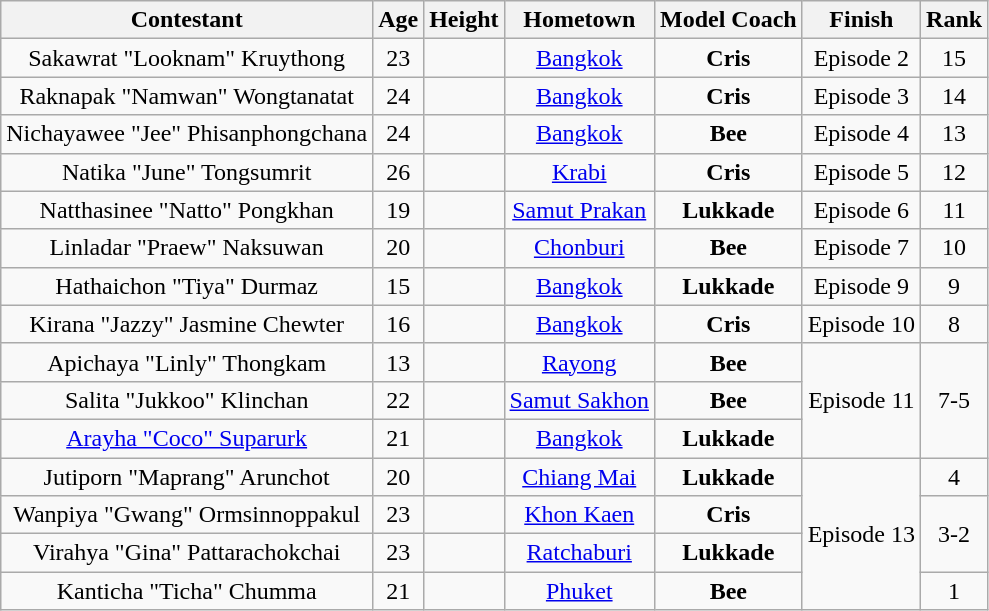<table class="wikitable sortable" style="text-align:center;">
<tr>
<th>Contestant</th>
<th>Age</th>
<th>Height</th>
<th>Hometown</th>
<th>Model Coach</th>
<th>Finish</th>
<th>Rank</th>
</tr>
<tr>
<td>Sakawrat "Looknam" Kruythong</td>
<td>23</td>
<td></td>
<td><a href='#'>Bangkok</a></td>
<td><strong><span>Cris</span></strong></td>
<td>Episode 2</td>
<td>15</td>
</tr>
<tr>
<td>Raknapak "Namwan" Wongtanatat</td>
<td>24</td>
<td></td>
<td><a href='#'>Bangkok</a></td>
<td><strong><span>Cris</span></strong></td>
<td>Episode 3</td>
<td>14</td>
</tr>
<tr>
<td>Nichayawee "Jee" Phisanphongchana</td>
<td>24</td>
<td></td>
<td><a href='#'>Bangkok</a></td>
<td><strong><span>Bee</span></strong></td>
<td>Episode 4</td>
<td>13</td>
</tr>
<tr>
<td>Natika "June" Tongsumrit</td>
<td>26</td>
<td></td>
<td><a href='#'>Krabi</a></td>
<td><strong><span>Cris</span></strong></td>
<td>Episode 5</td>
<td>12</td>
</tr>
<tr>
<td>Natthasinee "Natto" Pongkhan</td>
<td>19</td>
<td></td>
<td><a href='#'>Samut Prakan</a></td>
<td><strong><span>Lukkade</span></strong></td>
<td>Episode 6</td>
<td>11</td>
</tr>
<tr>
<td>Linladar "Praew" Naksuwan</td>
<td>20</td>
<td></td>
<td><a href='#'>Chonburi</a></td>
<td><strong><span>Bee</span></strong></td>
<td>Episode 7</td>
<td>10</td>
</tr>
<tr>
<td>Hathaichon "Tiya" Durmaz</td>
<td>15</td>
<td></td>
<td><a href='#'>Bangkok</a></td>
<td><strong><span>Lukkade</span></strong></td>
<td>Episode 9</td>
<td>9</td>
</tr>
<tr>
<td>Kirana "Jazzy" Jasmine Chewter</td>
<td>16</td>
<td></td>
<td><a href='#'>Bangkok</a></td>
<td><strong><span>Cris</span></strong></td>
<td>Episode 10</td>
<td>8</td>
</tr>
<tr>
<td>Apichaya "Linly" Thongkam</td>
<td>13</td>
<td></td>
<td><a href='#'>Rayong</a></td>
<td><strong><span>Bee</span></strong></td>
<td rowspan="3">Episode 11</td>
<td rowspan="3">7-5</td>
</tr>
<tr>
<td>Salita "Jukkoo" Klinchan</td>
<td>22</td>
<td></td>
<td><a href='#'>Samut Sakhon</a></td>
<td><strong><span>Bee</span></strong></td>
</tr>
<tr>
<td><a href='#'>Arayha "Coco" Suparurk</a></td>
<td>21</td>
<td></td>
<td><a href='#'>Bangkok</a></td>
<td><strong><span>Lukkade</span></strong></td>
</tr>
<tr>
<td>Jutiporn "Maprang" Arunchot</td>
<td>20</td>
<td></td>
<td><a href='#'>Chiang Mai</a></td>
<td><strong><span>Lukkade</span></strong></td>
<td rowspan="4">Episode 13</td>
<td>4</td>
</tr>
<tr>
<td>Wanpiya "Gwang" Ormsinnoppakul</td>
<td>23</td>
<td></td>
<td><a href='#'>Khon Kaen</a></td>
<td><strong><span>Cris</span></strong></td>
<td rowspan="2">3-2</td>
</tr>
<tr>
<td>Virahya "Gina" Pattarachokchai</td>
<td>23</td>
<td></td>
<td><a href='#'>Ratchaburi</a></td>
<td><strong><span>Lukkade</span></strong></td>
</tr>
<tr>
<td>Kanticha "Ticha" Chumma</td>
<td>21</td>
<td></td>
<td><a href='#'>Phuket</a></td>
<td><strong><span>Bee</span></strong></td>
<td>1</td>
</tr>
</table>
